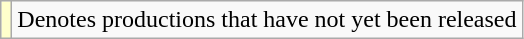<table class="wikitable">
<tr>
<td style="background:#FFFFCC;"></td>
<td>Denotes productions that have not yet been released</td>
</tr>
</table>
